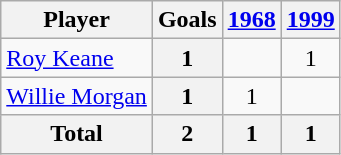<table class="wikitable sortable" style="text-align:center;">
<tr>
<th>Player</th>
<th>Goals</th>
<th><a href='#'>1968</a></th>
<th><a href='#'>1999</a></th>
</tr>
<tr>
<td align="left"> <a href='#'>Roy Keane</a></td>
<th>1</th>
<td></td>
<td>1</td>
</tr>
<tr>
<td align="left"> <a href='#'>Willie Morgan</a></td>
<th>1</th>
<td>1</td>
<td></td>
</tr>
<tr class="sortbottom">
<th>Total</th>
<th>2</th>
<th>1</th>
<th>1</th>
</tr>
</table>
